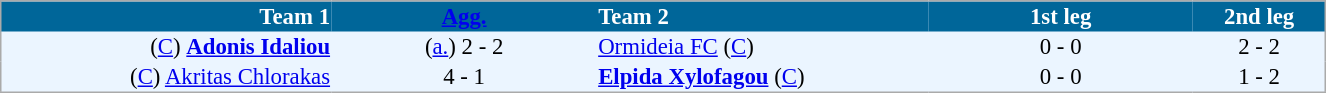<table cellspacing="0" style="background: #EBF5FF; border: 1px #aaa solid; border-collapse: collapse; font-size: 95%; margin: 1em auto;" width=70%>
<tr bgcolor=#006699 style="color:white;">
<th width=25% align="right">Team 1</th>
<th width=20% align="center"><a href='#'>Agg.</a></th>
<th width=25% align="left">Team 2</th>
<th width=20% align="center">1st leg</th>
<th width=20% align="center">2nd leg</th>
</tr>
<tr>
<td align=right>(<a href='#'>C</a>) <strong><a href='#'>Adonis Idaliou</a></strong></td>
<td align=center>(<a href='#'>a.</a>) 2 - 2</td>
<td align=left><a href='#'>Ormideia FC</a> (<a href='#'>C</a>)</td>
<td align=center>0 - 0</td>
<td align=center>2 - 2</td>
</tr>
<tr>
<td align=right>(<a href='#'>C</a>) <a href='#'>Akritas Chlorakas</a></td>
<td align=center>4 - 1</td>
<td align=left><strong><a href='#'>Elpida Xylofagou</a></strong> (<a href='#'>C</a>)</td>
<td align=center>0 - 0</td>
<td align=center>1 - 2</td>
</tr>
<tr>
</tr>
</table>
